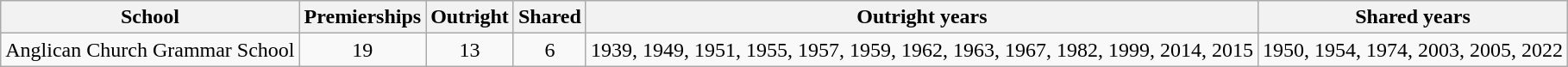<table class="wikitable sortable">
<tr>
<th>School</th>
<th>Premierships</th>
<th>Outright</th>
<th>Shared</th>
<th>Outright years</th>
<th>Shared years</th>
</tr>
<tr>
<td>Anglican Church Grammar School</td>
<td align="center">19</td>
<td align="center">13</td>
<td align="center">6</td>
<td>1939, 1949, 1951, 1955, 1957, 1959, 1962, 1963, 1967, 1982, 1999, 2014, 2015</td>
<td>1950, 1954, 1974, 2003, 2005, 2022</td>
</tr>
</table>
